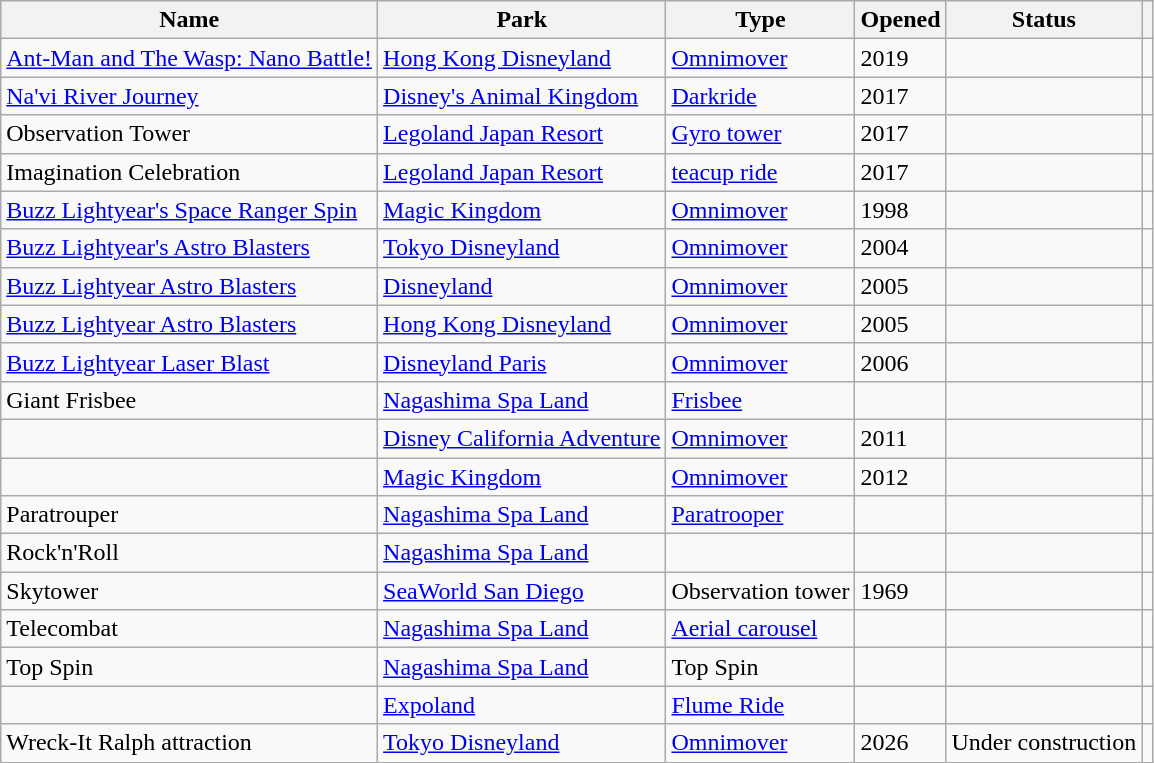<table class="wikitable sortable">
<tr>
<th>Name</th>
<th>Park</th>
<th>Type</th>
<th>Opened</th>
<th>Status</th>
<th class="unsortable"></th>
</tr>
<tr>
<td><a href='#'>Ant-Man and The Wasp: Nano Battle!</a></td>
<td> <a href='#'>Hong Kong Disneyland</a></td>
<td><a href='#'>Omnimover</a></td>
<td>2019</td>
<td></td>
<td></td>
</tr>
<tr>
<td><a href='#'>Na'vi River Journey</a></td>
<td> <a href='#'>Disney's Animal Kingdom</a></td>
<td><a href='#'>Darkride</a></td>
<td>2017</td>
<td></td>
<td></td>
</tr>
<tr>
<td>Observation Tower</td>
<td> <a href='#'>Legoland Japan Resort</a></td>
<td><a href='#'>Gyro tower</a></td>
<td>2017</td>
<td></td>
<td></td>
</tr>
<tr>
<td>Imagination Celebration</td>
<td> <a href='#'>Legoland Japan Resort</a></td>
<td><a href='#'>teacup ride</a></td>
<td>2017</td>
<td></td>
<td></td>
</tr>
<tr>
<td><a href='#'>Buzz Lightyear's Space Ranger Spin</a></td>
<td> <a href='#'>Magic Kingdom</a></td>
<td><a href='#'>Omnimover</a></td>
<td>1998</td>
<td></td>
<td></td>
</tr>
<tr>
<td><a href='#'>Buzz Lightyear's Astro Blasters</a></td>
<td> <a href='#'>Tokyo Disneyland</a></td>
<td><a href='#'>Omnimover</a></td>
<td>2004</td>
<td></td>
<td></td>
</tr>
<tr>
<td><a href='#'>Buzz Lightyear Astro Blasters</a></td>
<td> <a href='#'>Disneyland</a></td>
<td><a href='#'>Omnimover</a></td>
<td>2005</td>
<td></td>
<td></td>
</tr>
<tr>
<td><a href='#'>Buzz Lightyear Astro Blasters</a></td>
<td> <a href='#'>Hong Kong Disneyland</a></td>
<td><a href='#'>Omnimover</a></td>
<td>2005</td>
<td></td>
<td></td>
</tr>
<tr>
<td><a href='#'>Buzz Lightyear Laser Blast</a></td>
<td> <a href='#'>Disneyland Paris</a></td>
<td><a href='#'>Omnimover</a></td>
<td>2006</td>
<td></td>
<td></td>
</tr>
<tr>
<td>Giant Frisbee</td>
<td> <a href='#'>Nagashima Spa Land</a></td>
<td><a href='#'>Frisbee</a></td>
<td></td>
<td></td>
<td></td>
</tr>
<tr>
<td></td>
<td> <a href='#'>Disney California Adventure</a></td>
<td><a href='#'>Omnimover</a></td>
<td>2011</td>
<td></td>
<td></td>
</tr>
<tr>
<td></td>
<td> <a href='#'>Magic Kingdom</a></td>
<td><a href='#'>Omnimover</a></td>
<td>2012</td>
<td></td>
<td></td>
</tr>
<tr>
<td>Paratrouper</td>
<td> <a href='#'>Nagashima Spa Land</a></td>
<td><a href='#'>Paratrooper</a></td>
<td></td>
<td></td>
<td></td>
</tr>
<tr>
<td>Rock'n'Roll</td>
<td> <a href='#'>Nagashima Spa Land</a></td>
<td></td>
<td></td>
<td></td>
<td></td>
</tr>
<tr>
<td>Skytower</td>
<td> <a href='#'>SeaWorld San Diego</a></td>
<td>Observation tower</td>
<td>1969</td>
<td></td>
<td></td>
</tr>
<tr>
<td>Telecombat</td>
<td> <a href='#'>Nagashima Spa Land</a></td>
<td><a href='#'>Aerial carousel</a></td>
<td></td>
<td></td>
<td></td>
</tr>
<tr>
<td>Top Spin</td>
<td> <a href='#'>Nagashima Spa Land</a></td>
<td>Top Spin</td>
<td></td>
<td></td>
<td></td>
</tr>
<tr>
<td></td>
<td> <a href='#'>Expoland</a></td>
<td><a href='#'>Flume Ride</a></td>
<td></td>
<td></td>
<td></td>
</tr>
<tr>
<td>Wreck-It Ralph attraction</td>
<td> <a href='#'>Tokyo Disneyland</a></td>
<td><a href='#'>Omnimover</a></td>
<td>2026</td>
<td>Under construction</td>
<td></td>
</tr>
</table>
